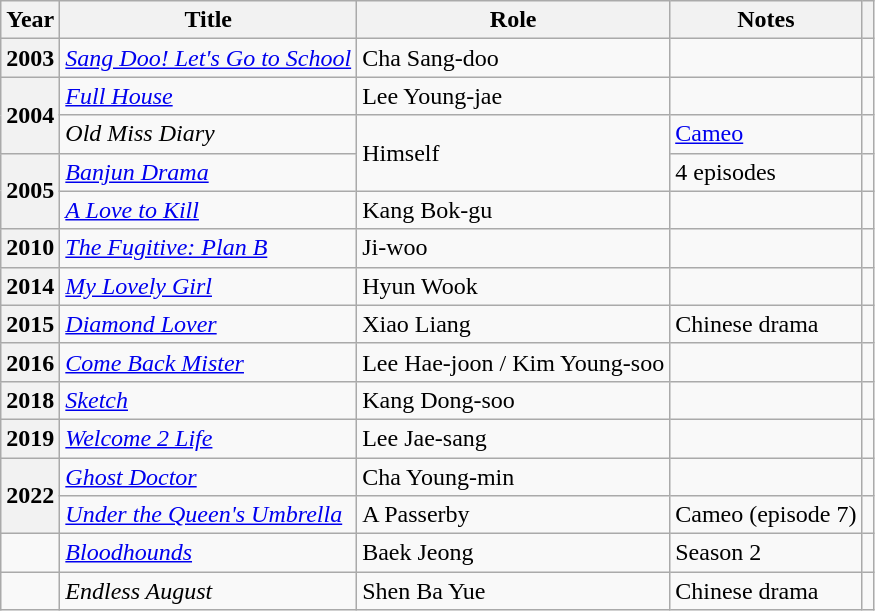<table class="wikitable plainrowheaders sortable">
<tr>
<th scope="col">Year</th>
<th scope="col">Title</th>
<th scope="col">Role</th>
<th scope="col" class="unsortable">Notes</th>
<th scope="col" class="unsortable"></th>
</tr>
<tr>
<th scope="row">2003</th>
<td><em><a href='#'>Sang Doo! Let's Go to School</a></em></td>
<td>Cha Sang-doo</td>
<td></td>
<td></td>
</tr>
<tr>
<th scope="row" rowspan=2>2004</th>
<td><em><a href='#'>Full House</a></em></td>
<td>Lee Young-jae</td>
<td></td>
<td></td>
</tr>
<tr>
<td><em>Old Miss Diary</em></td>
<td rowspan="2">Himself</td>
<td><a href='#'>Cameo</a></td>
<td></td>
</tr>
<tr>
<th scope="row" rowspan="2">2005</th>
<td><em><a href='#'>Banjun Drama</a></em></td>
<td>4 episodes</td>
<td></td>
</tr>
<tr>
<td><em><a href='#'>A Love to Kill</a></em></td>
<td>Kang Bok-gu</td>
<td></td>
<td></td>
</tr>
<tr>
<th scope="row">2010</th>
<td><em><a href='#'>The Fugitive: Plan B</a></em></td>
<td>Ji-woo</td>
<td></td>
<td></td>
</tr>
<tr>
<th scope="row">2014</th>
<td><em><a href='#'>My Lovely Girl</a></em></td>
<td>Hyun Wook</td>
<td></td>
<td></td>
</tr>
<tr>
<th scope="row">2015</th>
<td><em><a href='#'>Diamond Lover</a></em></td>
<td>Xiao Liang</td>
<td>Chinese drama</td>
<td></td>
</tr>
<tr>
<th scope="row">2016</th>
<td><em><a href='#'>Come Back Mister</a></em></td>
<td>Lee Hae-joon / Kim Young-soo</td>
<td></td>
<td></td>
</tr>
<tr>
<th scope="row">2018</th>
<td><em><a href='#'>Sketch</a></em></td>
<td>Kang Dong-soo</td>
<td></td>
<td></td>
</tr>
<tr>
<th scope="row">2019</th>
<td><em><a href='#'>Welcome 2 Life</a></em></td>
<td>Lee Jae-sang</td>
<td></td>
<td></td>
</tr>
<tr>
<th scope="row" rowspan=2>2022</th>
<td><em><a href='#'>Ghost Doctor</a></em></td>
<td>Cha Young-min</td>
<td></td>
<td style="text-align:center"></td>
</tr>
<tr>
<td><em><a href='#'>Under the Queen's Umbrella</a></em></td>
<td>A Passerby</td>
<td>Cameo (episode 7)</td>
<td style="text-align:center"></td>
</tr>
<tr>
<td></td>
<td><em><a href='#'>Bloodhounds</a></em></td>
<td>Baek Jeong</td>
<td>Season 2</td>
<td style="text-align:center"></td>
</tr>
<tr>
<td></td>
<td><em>Endless August</em></td>
<td>Shen Ba Yue</td>
<td>Chinese drama</td>
<td></td>
</tr>
</table>
